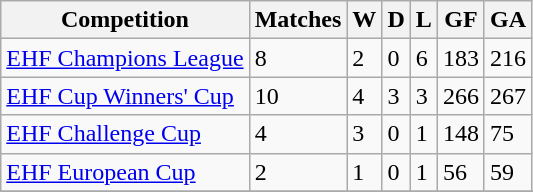<table class="wikitable" align="center">
<tr>
<th>Competition</th>
<th>Matches</th>
<th>W</th>
<th>D</th>
<th>L</th>
<th>GF</th>
<th>GA</th>
</tr>
<tr>
<td><a href='#'>EHF Champions League</a></td>
<td>8</td>
<td>2</td>
<td>0</td>
<td>6</td>
<td>183</td>
<td>216</td>
</tr>
<tr>
<td><a href='#'>EHF Cup Winners' Cup</a></td>
<td>10</td>
<td>4</td>
<td>3</td>
<td>3</td>
<td>266</td>
<td>267</td>
</tr>
<tr>
<td><a href='#'>EHF Challenge Cup</a></td>
<td>4</td>
<td>3</td>
<td>0</td>
<td>1</td>
<td>148</td>
<td>75</td>
</tr>
<tr>
<td><a href='#'>EHF European Cup</a></td>
<td>2</td>
<td>1</td>
<td>0</td>
<td>1</td>
<td>56</td>
<td>59</td>
</tr>
<tr>
</tr>
</table>
